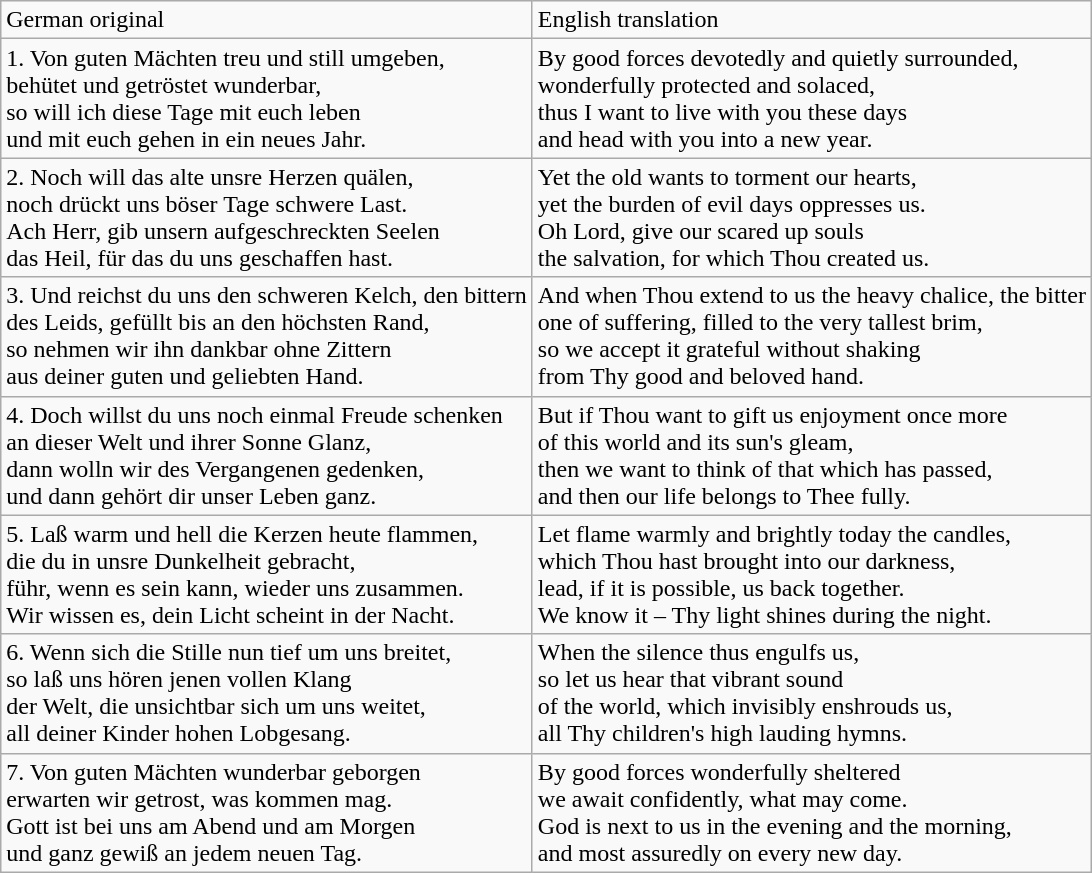<table class="wikitable">
<tr>
<td>German original</td>
<td>English translation</td>
</tr>
<tr>
<td>1. Von guten Mächten treu und still umgeben,<br>behütet und getröstet wunderbar,<br>so will ich diese Tage mit euch leben<br>und mit euch gehen in ein neues Jahr.</td>
<td>By good forces devotedly and quietly surrounded,<br>wonderfully protected and solaced,<br>thus I want to live with you these days<br>and head with you into a new year.</td>
</tr>
<tr>
<td>2. Noch will das alte unsre Herzen quälen,<br>noch drückt uns böser Tage schwere Last.<br>Ach Herr, gib unsern aufgeschreckten Seelen<br>das Heil, für das du uns geschaffen hast.</td>
<td>Yet the old wants to torment our hearts,<br>yet the burden of evil days oppresses us.<br>Oh Lord, give our scared up souls<br>the salvation, for which Thou created us.</td>
</tr>
<tr>
<td>3. Und reichst du uns den schweren Kelch, den bittern<br>des Leids, gefüllt bis an den höchsten Rand,<br>so nehmen wir ihn dankbar ohne Zittern<br>aus deiner guten und geliebten Hand.</td>
<td>And when Thou extend to us the heavy chalice, the bitter<br>one of suffering, filled to the very tallest brim,<br>so we accept it grateful without shaking<br>from Thy good and beloved hand.</td>
</tr>
<tr>
<td>4. Doch willst du uns noch einmal Freude schenken<br>an dieser Welt und ihrer Sonne Glanz,<br>dann wolln wir des Vergangenen gedenken,<br>und dann gehört dir unser Leben ganz.</td>
<td>But if Thou want to gift us enjoyment once more<br>of this world and its sun's gleam,<br>then we want to think of that which has passed,<br>and then our life belongs to Thee fully.</td>
</tr>
<tr>
<td>5. Laß warm und hell die Kerzen heute flammen,<br>die du in unsre Dunkelheit gebracht,<br>führ, wenn es sein kann, wieder uns zusammen.<br>Wir wissen es, dein Licht scheint in der Nacht.</td>
<td>Let flame warmly and brightly today the candles,<br>which Thou hast brought into our darkness,<br>lead, if it is possible, us back together.<br>We know it – Thy light shines during the night.</td>
</tr>
<tr>
<td>6. Wenn sich die Stille nun tief um uns breitet,<br>so laß uns hören jenen vollen Klang<br>der Welt, die unsichtbar sich um uns weitet,<br>all deiner Kinder hohen Lobgesang.</td>
<td>When the silence thus engulfs us,<br>so let us hear that vibrant sound<br>of the world, which invisibly enshrouds us,<br>all Thy children's high lauding hymns.</td>
</tr>
<tr>
<td>7. Von guten Mächten wunderbar geborgen<br>erwarten wir getrost, was kommen mag.<br>Gott ist bei uns am Abend und am Morgen<br>und ganz gewiß an jedem neuen Tag.</td>
<td>By good forces wonderfully sheltered<br>we await confidently, what may come.<br>God is next to us in the evening and the morning,<br>and most assuredly on every new day.</td>
</tr>
</table>
